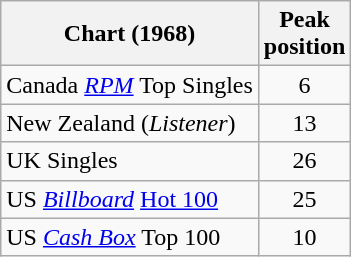<table class="wikitable sortable">
<tr>
<th>Chart (1968)</th>
<th>Peak<br>position</th>
</tr>
<tr>
<td>Canada <a href='#'><em>RPM</em></a> Top Singles</td>
<td style="text-align:center;">6</td>
</tr>
<tr>
<td>New Zealand (<em>Listener</em>)</td>
<td style="text-align:center;">13</td>
</tr>
<tr>
<td>UK Singles</td>
<td style="text-align:center;">26</td>
</tr>
<tr>
<td>US <em><a href='#'>Billboard</a></em> <a href='#'>Hot 100</a></td>
<td style="text-align:center;">25</td>
</tr>
<tr>
<td>US <em><a href='#'>Cash Box</a></em> Top 100</td>
<td style="text-align:center;">10</td>
</tr>
</table>
